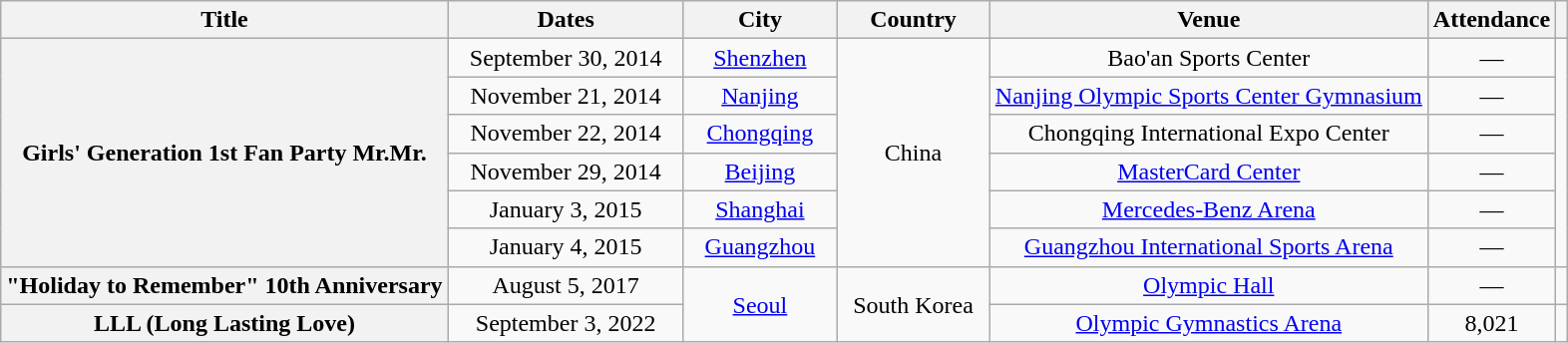<table class="wikitable plainrowheaders" style="text-align:center;">
<tr>
<th scope="col">Title</th>
<th scope="col" width="150">Dates</th>
<th scope="col" width="95">City</th>
<th scope="col" width="95">Country</th>
<th scope="col">Venue</th>
<th scope="col">Attendance</th>
<th scope="col"></th>
</tr>
<tr>
<th rowspan="6" scope="row">Girls' Generation 1st Fan Party Mr.Mr.</th>
<td>September 30, 2014</td>
<td><a href='#'>Shenzhen</a></td>
<td rowspan="6">China</td>
<td>Bao'an Sports Center</td>
<td>—</td>
<td rowspan="6"></td>
</tr>
<tr>
<td>November 21, 2014</td>
<td><a href='#'>Nanjing</a></td>
<td><a href='#'>Nanjing Olympic Sports Center Gymnasium</a></td>
<td>—</td>
</tr>
<tr>
<td>November 22, 2014</td>
<td><a href='#'>Chongqing</a></td>
<td>Chongqing International Expo Center</td>
<td>—</td>
</tr>
<tr>
<td>November 29, 2014</td>
<td><a href='#'>Beijing</a></td>
<td><a href='#'>MasterCard Center</a></td>
<td>—</td>
</tr>
<tr>
<td>January 3, 2015</td>
<td><a href='#'>Shanghai</a></td>
<td><a href='#'>Mercedes-Benz Arena</a></td>
<td>—</td>
</tr>
<tr>
<td>January 4, 2015</td>
<td><a href='#'>Guangzhou</a></td>
<td><a href='#'>Guangzhou International Sports Arena</a></td>
<td>—</td>
</tr>
<tr>
<th scope="row">"Holiday to Remember" 10th Anniversary</th>
<td>August 5, 2017</td>
<td rowspan="2"><a href='#'>Seoul</a></td>
<td rowspan="2">South Korea</td>
<td><a href='#'>Olympic Hall</a></td>
<td>—</td>
<td></td>
</tr>
<tr>
<th scope="row">LLL (Long Lasting Love)</th>
<td>September 3, 2022</td>
<td><a href='#'>Olympic Gymnastics Arena</a></td>
<td>8,021</td>
<td></td>
</tr>
</table>
